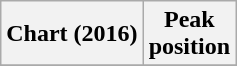<table class="wikitable plainrowheaders" style="text-align:center">
<tr>
<th scope="col">Chart (2016)</th>
<th scope="col">Peak<br> position</th>
</tr>
<tr>
</tr>
</table>
